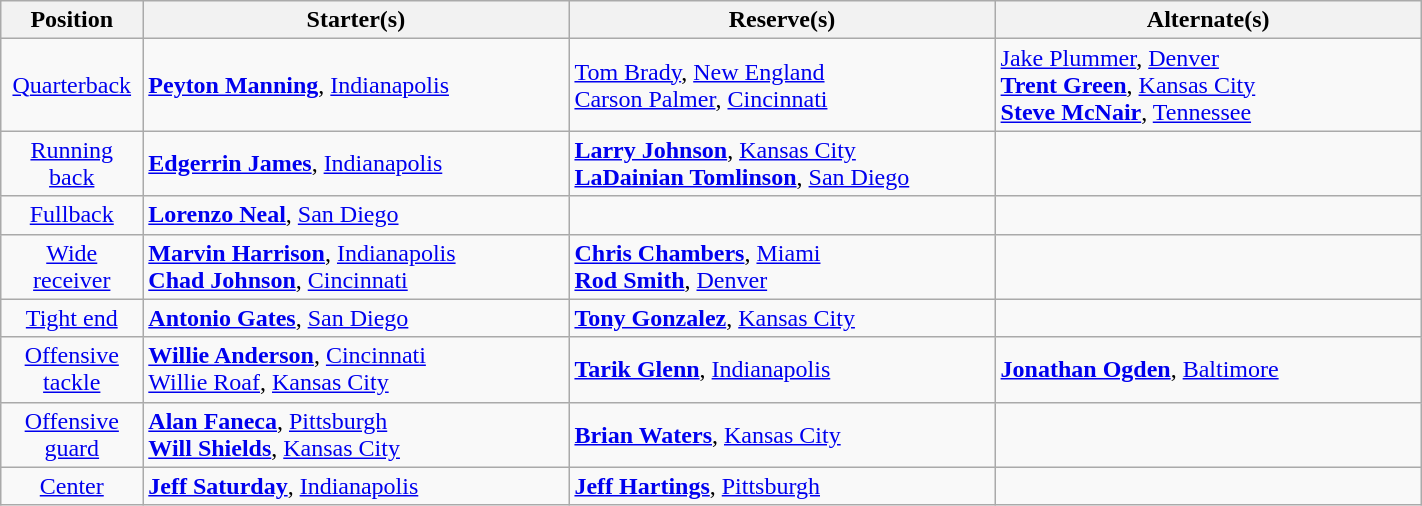<table class="wikitable" style="width:75%;">
<tr>
<th style="width:10%;">Position</th>
<th style="width:30%;">Starter(s)</th>
<th style="width:30%;">Reserve(s)</th>
<th style="width:30%;">Alternate(s)</th>
</tr>
<tr>
<td align=center><a href='#'>Quarterback</a></td>
<td> <strong><a href='#'>Peyton Manning</a></strong>, <a href='#'>Indianapolis</a></td>
<td> <a href='#'>Tom Brady</a>, <a href='#'>New England</a><br> <a href='#'>Carson Palmer</a>, <a href='#'>Cincinnati</a></td>
<td> <a href='#'>Jake Plummer</a>, <a href='#'>Denver</a><br> <strong><a href='#'>Trent Green</a></strong>, <a href='#'>Kansas City</a><br> <strong><a href='#'>Steve McNair</a></strong>, <a href='#'>Tennessee</a></td>
</tr>
<tr>
<td align=center><a href='#'>Running back</a></td>
<td> <strong><a href='#'>Edgerrin James</a></strong>, <a href='#'>Indianapolis</a></td>
<td> <strong><a href='#'>Larry Johnson</a></strong>, <a href='#'>Kansas City</a><br> <strong><a href='#'>LaDainian Tomlinson</a></strong>, <a href='#'>San Diego</a></td>
<td></td>
</tr>
<tr>
<td align=center><a href='#'>Fullback</a></td>
<td> <strong><a href='#'>Lorenzo Neal</a></strong>, <a href='#'>San Diego</a></td>
<td></td>
<td></td>
</tr>
<tr>
<td align=center><a href='#'>Wide receiver</a></td>
<td> <strong><a href='#'>Marvin Harrison</a></strong>, <a href='#'>Indianapolis</a><br> <strong><a href='#'>Chad Johnson</a></strong>, <a href='#'>Cincinnati</a></td>
<td> <strong><a href='#'>Chris Chambers</a></strong>, <a href='#'>Miami</a><br> <strong><a href='#'>Rod Smith</a></strong>, <a href='#'>Denver</a></td>
<td></td>
</tr>
<tr>
<td align=center><a href='#'>Tight end</a></td>
<td> <strong><a href='#'>Antonio Gates</a></strong>, <a href='#'>San Diego</a></td>
<td> <strong><a href='#'>Tony Gonzalez</a></strong>, <a href='#'>Kansas City</a></td>
<td></td>
</tr>
<tr>
<td align=center><a href='#'>Offensive tackle</a></td>
<td> <strong><a href='#'>Willie Anderson</a></strong>, <a href='#'>Cincinnati</a><br> <a href='#'>Willie Roaf</a>, <a href='#'>Kansas City</a></td>
<td> <strong><a href='#'>Tarik Glenn</a></strong>, <a href='#'>Indianapolis</a></td>
<td> <strong><a href='#'>Jonathan Ogden</a></strong>, <a href='#'>Baltimore</a></td>
</tr>
<tr>
<td align=center><a href='#'>Offensive guard</a></td>
<td> <strong><a href='#'>Alan Faneca</a></strong>, <a href='#'>Pittsburgh</a><br> <strong><a href='#'>Will Shields</a></strong>, <a href='#'>Kansas City</a></td>
<td> <strong><a href='#'>Brian Waters</a></strong>, <a href='#'>Kansas City</a></td>
<td></td>
</tr>
<tr>
<td align=center><a href='#'>Center</a></td>
<td> <strong><a href='#'>Jeff Saturday</a></strong>, <a href='#'>Indianapolis</a></td>
<td> <strong><a href='#'>Jeff Hartings</a></strong>, <a href='#'>Pittsburgh</a></td>
<td></td>
</tr>
</table>
